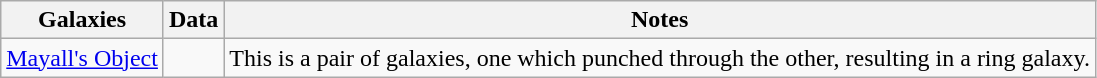<table class="wikitable">
<tr>
<th>Galaxies</th>
<th>Data</th>
<th>Notes</th>
</tr>
<tr>
<td><a href='#'>Mayall's Object</a></td>
<td></td>
<td>This is a pair of galaxies, one which punched through the other, resulting in a ring galaxy.</td>
</tr>
</table>
